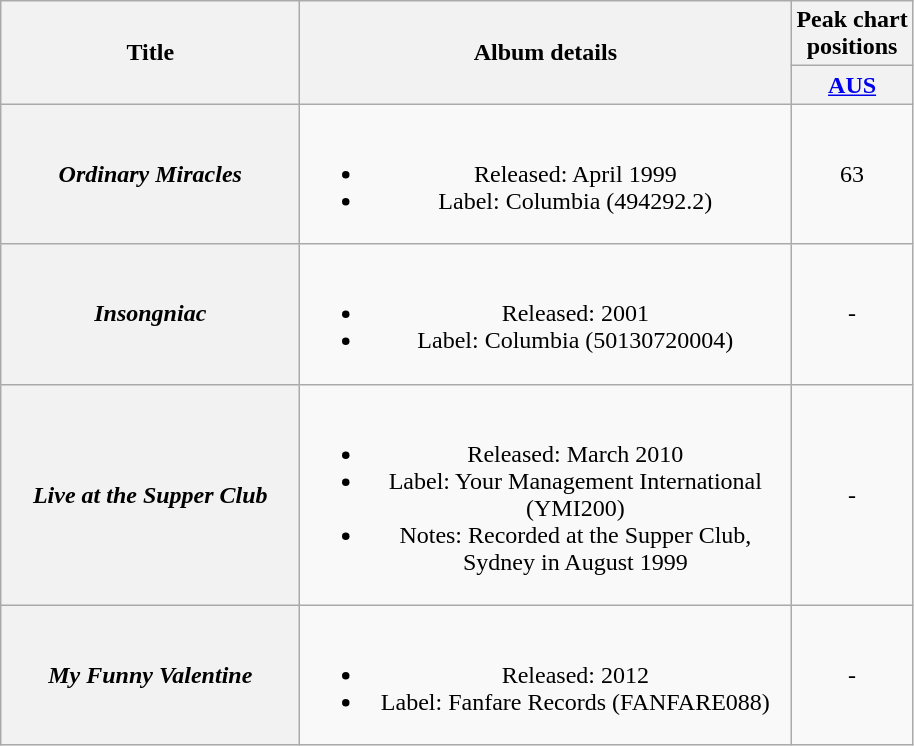<table class="wikitable plainrowheaders" style="text-align:center;" border="1">
<tr>
<th scope="col" rowspan="2" style="width:12em;">Title</th>
<th scope="col" rowspan="2" style="width:20em;">Album details</th>
<th scope="col" colspan="1">Peak chart<br>positions</th>
</tr>
<tr>
<th scope="col" style="text-align:center;"><a href='#'>AUS</a><br></th>
</tr>
<tr>
<th scope="row"><em>Ordinary Miracles</em></th>
<td><br><ul><li>Released: April 1999</li><li>Label: Columbia (494292.2)</li></ul></td>
<td>63</td>
</tr>
<tr>
<th scope="row"><em>Insongniac</em></th>
<td><br><ul><li>Released: 2001</li><li>Label: Columbia (50130720004)</li></ul></td>
<td>-</td>
</tr>
<tr>
<th scope="row"><em>Live at the Supper Club</em></th>
<td><br><ul><li>Released: March 2010</li><li>Label: Your Management International (YMI200)</li><li>Notes: Recorded at the Supper Club, Sydney in August 1999</li></ul></td>
<td>-</td>
</tr>
<tr>
<th scope="row"><em>My Funny Valentine</em></th>
<td><br><ul><li>Released: 2012</li><li>Label: Fanfare Records (FANFARE088)</li></ul></td>
<td>-</td>
</tr>
</table>
